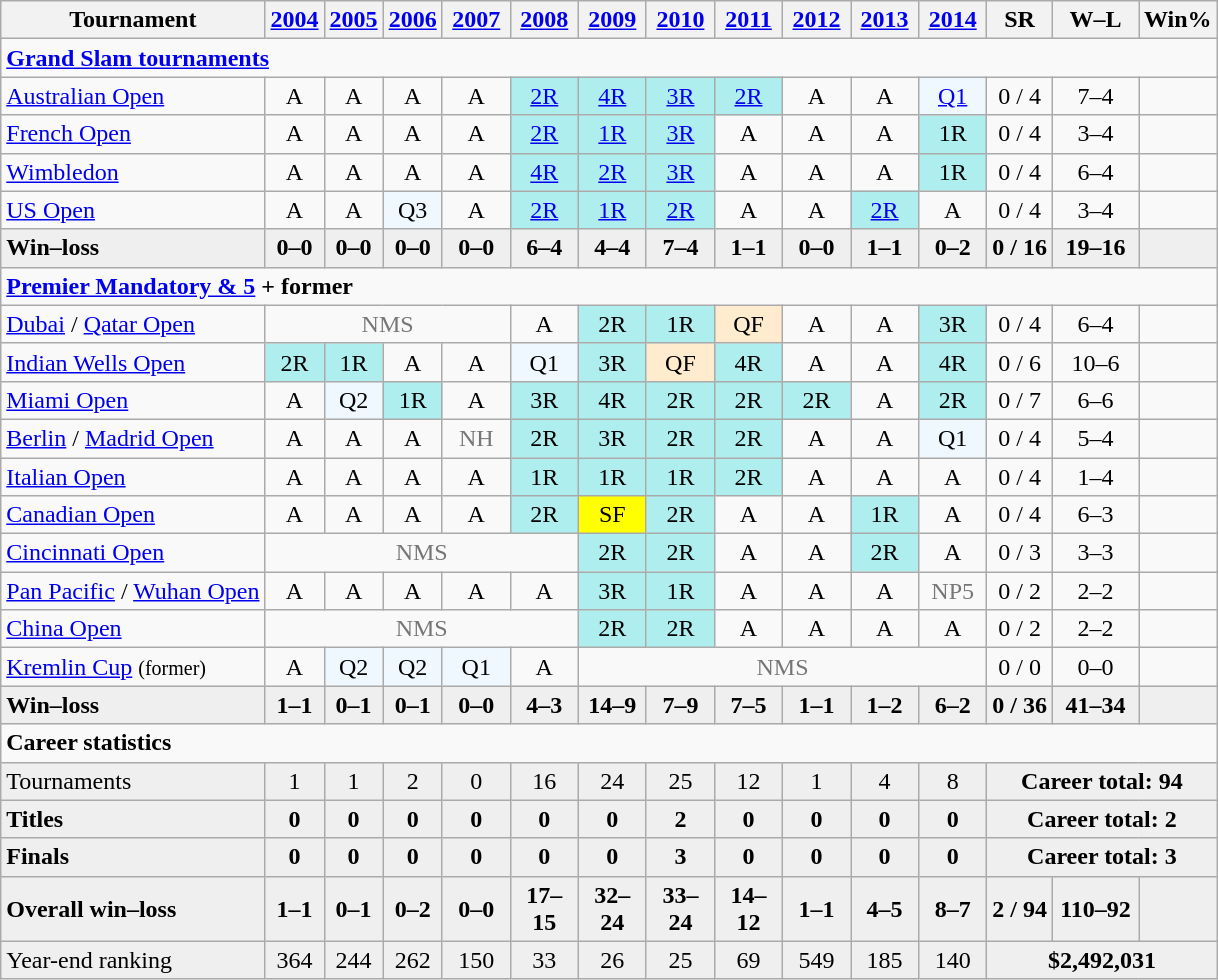<table class="wikitable nowrap" style=text-align:center;>
<tr>
<th>Tournament</th>
<th><a href='#'>2004</a></th>
<th><a href='#'>2005</a></th>
<th><a href='#'>2006</a></th>
<th width=38><a href='#'>2007</a></th>
<th width=38><a href='#'>2008</a></th>
<th width=38><a href='#'>2009</a></th>
<th width=38><a href='#'>2010</a></th>
<th width=38><a href='#'>2011</a></th>
<th width=38><a href='#'>2012</a></th>
<th width=38><a href='#'>2013</a></th>
<th width=38><a href='#'>2014</a></th>
<th>SR</th>
<th width=50>W–L</th>
<th>Win%</th>
</tr>
<tr>
<td colspan="15" align="left"><strong><a href='#'>Grand Slam tournaments</a></strong></td>
</tr>
<tr>
<td align=left><a href='#'>Australian Open</a></td>
<td>A</td>
<td>A</td>
<td>A</td>
<td>A</td>
<td bgcolor=afeeee><a href='#'>2R</a></td>
<td bgcolor=afeeee><a href='#'>4R</a></td>
<td bgcolor=afeeee><a href='#'>3R</a></td>
<td bgcolor=afeeee><a href='#'>2R</a></td>
<td>A</td>
<td>A</td>
<td bgcolor=f0f8ff><a href='#'>Q1</a></td>
<td>0 / 4</td>
<td>7–4</td>
<td></td>
</tr>
<tr>
<td align=left><a href='#'>French Open</a></td>
<td>A</td>
<td>A</td>
<td>A</td>
<td>A</td>
<td bgcolor=afeeee><a href='#'>2R</a></td>
<td bgcolor=afeeee><a href='#'>1R</a></td>
<td bgcolor=afeeee><a href='#'>3R</a></td>
<td>A</td>
<td>A</td>
<td>A</td>
<td bgcolor=afeeee>1R</td>
<td>0 / 4</td>
<td>3–4</td>
<td></td>
</tr>
<tr>
<td align=left><a href='#'>Wimbledon</a></td>
<td>A</td>
<td>A</td>
<td>A</td>
<td>A</td>
<td bgcolor=afeeee><a href='#'>4R</a></td>
<td bgcolor=afeeee><a href='#'>2R</a></td>
<td bgcolor=afeeee><a href='#'>3R</a></td>
<td>A</td>
<td>A</td>
<td>A</td>
<td bgcolor=afeeee>1R</td>
<td>0 / 4</td>
<td>6–4</td>
<td></td>
</tr>
<tr>
<td align=left><a href='#'>US Open</a></td>
<td>A</td>
<td>A</td>
<td bgcolor=f0f8ff>Q3</td>
<td>A</td>
<td bgcolor=afeeee><a href='#'>2R</a></td>
<td bgcolor=afeeee><a href='#'>1R</a></td>
<td bgcolor=afeeee><a href='#'>2R</a></td>
<td>A</td>
<td>A</td>
<td bgcolor=afeeee><a href='#'>2R</a></td>
<td>A</td>
<td>0 / 4</td>
<td>3–4</td>
<td></td>
</tr>
<tr style=background:#efefef;font-weight:bold>
<td style=text-align:left>Win–loss</td>
<td>0–0</td>
<td>0–0</td>
<td>0–0</td>
<td>0–0</td>
<td>6–4</td>
<td>4–4</td>
<td>7–4</td>
<td>1–1</td>
<td>0–0</td>
<td>1–1</td>
<td>0–2</td>
<td>0 / 16</td>
<td>19–16</td>
<td></td>
</tr>
<tr>
<td colspan="15" align="left"><strong><a href='#'>Premier Mandatory & 5</a> + former</strong></td>
</tr>
<tr>
<td align="left"><a href='#'>Dubai</a> / <a href='#'>Qatar Open</a></td>
<td colspan="4" style=color:#767676>NMS</td>
<td>A</td>
<td bgcolor="afeeee">2R</td>
<td bgcolor="afeeee">1R</td>
<td bgcolor="ffebcd">QF</td>
<td>A</td>
<td>A</td>
<td bgcolor="afeeee">3R</td>
<td>0 / 4</td>
<td>6–4</td>
<td></td>
</tr>
<tr>
<td align="left"><a href='#'>Indian Wells Open</a></td>
<td bgcolor=afeeee>2R</td>
<td bgcolor=afeeee>1R</td>
<td>A</td>
<td>A</td>
<td bgcolor=f0f8ff>Q1</td>
<td bgcolor="afeeee">3R</td>
<td bgcolor="ffebcd">QF</td>
<td bgcolor="afeeee">4R</td>
<td>A</td>
<td>A</td>
<td bgcolor="afeeee">4R</td>
<td>0 / 6</td>
<td>10–6</td>
<td></td>
</tr>
<tr>
<td align="left"><a href='#'>Miami Open</a></td>
<td>A</td>
<td bgcolor=f0f8ff>Q2</td>
<td bgcolor=afeeee>1R</td>
<td>A</td>
<td bgcolor="afeeee">3R</td>
<td bgcolor="afeeee">4R</td>
<td bgcolor="afeeee">2R</td>
<td bgcolor="afeeee">2R</td>
<td bgcolor="afeeee">2R</td>
<td>A</td>
<td bgcolor="afeeee">2R</td>
<td>0 / 7</td>
<td>6–6</td>
<td></td>
</tr>
<tr>
<td align="left"><a href='#'>Berlin</a> / <a href='#'>Madrid Open</a></td>
<td>A</td>
<td>A</td>
<td>A</td>
<td style="color:#767676" style=color:#767676>NH</td>
<td bgcolor=afeeee>2R</td>
<td bgcolor="afeeee">3R</td>
<td bgcolor="afeeee">2R</td>
<td bgcolor="afeeee">2R</td>
<td>A</td>
<td>A</td>
<td bgcolor=f0f8ff>Q1</td>
<td>0 / 4</td>
<td>5–4</td>
<td></td>
</tr>
<tr>
<td align="left"><a href='#'>Italian Open</a></td>
<td>A</td>
<td>A</td>
<td>A</td>
<td>A</td>
<td bgcolor="afeeee">1R</td>
<td bgcolor="afeeee">1R</td>
<td bgcolor="afeeee">1R</td>
<td bgcolor="afeeee">2R</td>
<td>A</td>
<td>A</td>
<td>A</td>
<td>0 / 4</td>
<td>1–4</td>
<td></td>
</tr>
<tr>
<td align="left"><a href='#'>Canadian Open</a></td>
<td>A</td>
<td>A</td>
<td>A</td>
<td>A</td>
<td bgcolor="afeeee">2R</td>
<td bgcolor="yellow">SF</td>
<td bgcolor="afeeee">2R</td>
<td>A</td>
<td>A</td>
<td bgcolor="afeeee">1R</td>
<td>A</td>
<td>0 / 4</td>
<td>6–3</td>
<td></td>
</tr>
<tr>
<td align="left"><a href='#'>Cincinnati Open</a></td>
<td colspan="5" style=color:#767676>NMS</td>
<td bgcolor="afeeee">2R</td>
<td bgcolor="afeeee">2R</td>
<td>A</td>
<td>A</td>
<td bgcolor="afeeee">2R</td>
<td>A</td>
<td>0 / 3</td>
<td>3–3</td>
<td></td>
</tr>
<tr>
<td align="left"><a href='#'>Pan Pacific</a> / <a href='#'>Wuhan Open</a></td>
<td>A</td>
<td>A</td>
<td>A</td>
<td>A</td>
<td>A</td>
<td bgcolor="afeeee">3R</td>
<td bgcolor="afeeee">1R</td>
<td>A</td>
<td>A</td>
<td>A</td>
<td style="color:#767676" style=color:#767676>NP5</td>
<td>0 / 2</td>
<td>2–2</td>
<td></td>
</tr>
<tr>
<td align="left"><a href='#'>China Open</a></td>
<td colspan="5" style=color:#767676>NMS</td>
<td bgcolor="afeeee">2R</td>
<td bgcolor="afeeee">2R</td>
<td>A</td>
<td>A</td>
<td>A</td>
<td>A</td>
<td>0 / 2</td>
<td>2–2</td>
<td></td>
</tr>
<tr>
<td align=left><a href='#'>Kremlin Cup</a> <small>(former)</small></td>
<td>A</td>
<td bgcolor=f0f8ff>Q2</td>
<td bgcolor=f0f8ff>Q2</td>
<td bgcolor=f0f8ff>Q1</td>
<td>A</td>
<td colspan="6" style=color:#767676>NMS</td>
<td>0 / 0</td>
<td>0–0</td>
<td></td>
</tr>
<tr style=background:#efefef;font-weight:bold>
<td align=left>Win–loss</td>
<td>1–1</td>
<td>0–1</td>
<td>0–1</td>
<td>0–0</td>
<td>4–3</td>
<td>14–9</td>
<td>7–9</td>
<td>7–5</td>
<td>1–1</td>
<td>1–2</td>
<td>6–2</td>
<td>0 / 36</td>
<td>41–34</td>
<td></td>
</tr>
<tr>
<td colspan="15" align="left"><strong>Career statistics</strong></td>
</tr>
<tr bgcolor="efefef">
<td align="left">Tournaments</td>
<td>1</td>
<td>1</td>
<td>2</td>
<td>0</td>
<td>16</td>
<td>24</td>
<td>25</td>
<td>12</td>
<td>1</td>
<td>4</td>
<td>8</td>
<td colspan="3"><strong>Career total: 94</strong></td>
</tr>
<tr style="background:#efefef;font-weight:bold">
<td style="text-align:left">Titles</td>
<td>0</td>
<td>0</td>
<td>0</td>
<td>0</td>
<td>0</td>
<td>0</td>
<td>2</td>
<td>0</td>
<td>0</td>
<td>0</td>
<td>0</td>
<td colspan="3">Career total: 2</td>
</tr>
<tr style="background:#efefef;font-weight:bold">
<td align="left">Finals</td>
<td>0</td>
<td>0</td>
<td>0</td>
<td>0</td>
<td>0</td>
<td>0</td>
<td>3</td>
<td>0</td>
<td>0</td>
<td>0</td>
<td>0</td>
<td colspan="3">Career total: 3</td>
</tr>
<tr style="background:#efefef;font-weight:bold">
<td style="text-align:left">Overall win–loss</td>
<td>1–1</td>
<td>0–1</td>
<td>0–2</td>
<td>0–0</td>
<td>17–15</td>
<td>32–24</td>
<td>33–24</td>
<td>14–12</td>
<td>1–1</td>
<td>4–5</td>
<td>8–7</td>
<td>2 / 94</td>
<td>110–92</td>
<td></td>
</tr>
<tr bgcolor="efefef">
<td align="left">Year-end ranking</td>
<td>364</td>
<td>244</td>
<td>262</td>
<td>150</td>
<td>33</td>
<td>26</td>
<td>25</td>
<td>69</td>
<td>549</td>
<td>185</td>
<td>140</td>
<td colspan="3"><strong>$2,492,031</strong></td>
</tr>
</table>
